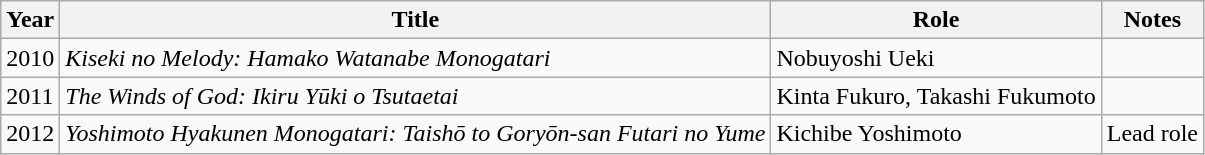<table class="wikitable">
<tr>
<th>Year</th>
<th>Title</th>
<th>Role</th>
<th>Notes</th>
</tr>
<tr>
<td>2010</td>
<td><em>Kiseki no Melody: Hamako Watanabe Monogatari</em></td>
<td>Nobuyoshi Ueki</td>
<td></td>
</tr>
<tr>
<td>2011</td>
<td><em>The Winds of God: Ikiru Yūki o Tsutaetai</em></td>
<td>Kinta Fukuro, Takashi Fukumoto</td>
<td></td>
</tr>
<tr>
<td>2012</td>
<td><em>Yoshimoto Hyakunen Monogatari: Taishō to Goryōn-san Futari no Yume</em></td>
<td>Kichibe Yoshimoto</td>
<td>Lead role</td>
</tr>
</table>
